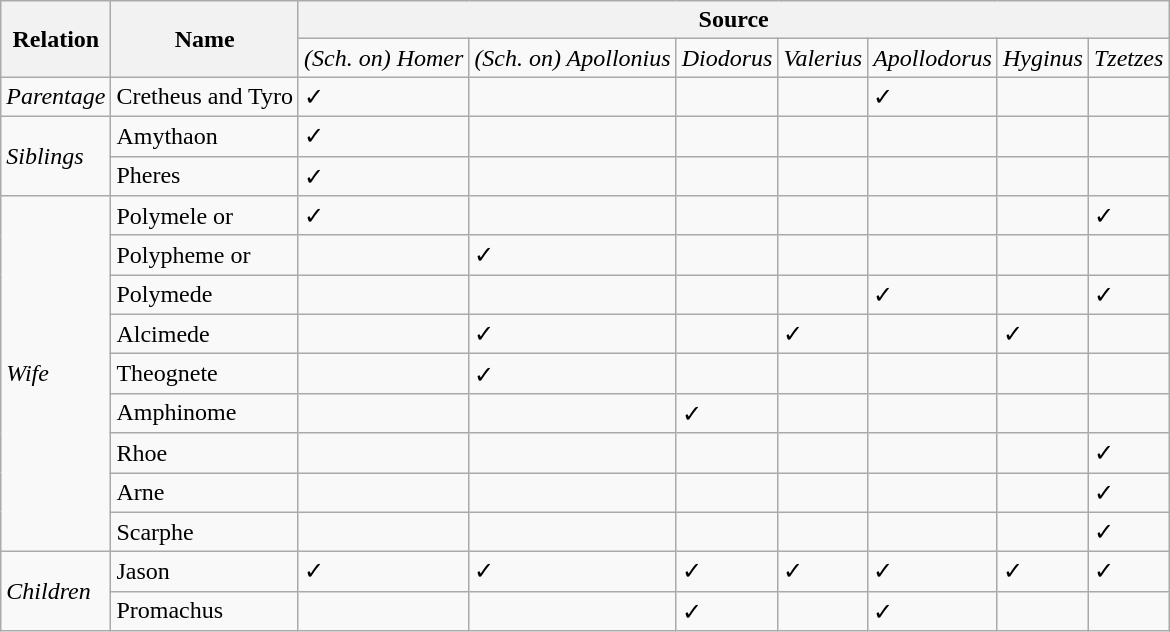<table class="wikitable">
<tr>
<th rowspan="2">Relation</th>
<th rowspan="2">Name</th>
<th colspan="7">Source</th>
</tr>
<tr>
<td><em>(Sch. on) Homer</em></td>
<td><em>(Sch. on) Apollonius</em></td>
<td><em>Diodorus</em></td>
<td><em>Valerius</em></td>
<td><em>Apollodorus</em></td>
<td><em>Hyginus</em></td>
<td><em>Tzetzes</em></td>
</tr>
<tr>
<td><em>Parentage</em></td>
<td>Cretheus and Tyro</td>
<td>✓</td>
<td></td>
<td></td>
<td></td>
<td>✓</td>
<td></td>
<td></td>
</tr>
<tr>
<td rowspan="2"><em>Siblings</em></td>
<td>Amythaon</td>
<td>✓</td>
<td></td>
<td></td>
<td></td>
<td></td>
<td></td>
<td></td>
</tr>
<tr>
<td>Pheres</td>
<td>✓</td>
<td></td>
<td></td>
<td></td>
<td></td>
<td></td>
<td></td>
</tr>
<tr>
<td rowspan="9"><em>Wife</em></td>
<td>Polymele or</td>
<td>✓</td>
<td></td>
<td></td>
<td></td>
<td></td>
<td></td>
<td>✓</td>
</tr>
<tr>
<td>Polypheme or</td>
<td></td>
<td>✓</td>
<td></td>
<td></td>
<td></td>
<td></td>
<td></td>
</tr>
<tr>
<td>Polymede</td>
<td></td>
<td></td>
<td></td>
<td></td>
<td>✓</td>
<td></td>
<td>✓</td>
</tr>
<tr>
<td>Alcimede</td>
<td></td>
<td>✓</td>
<td></td>
<td>✓</td>
<td></td>
<td>✓</td>
<td></td>
</tr>
<tr>
<td>Theognete</td>
<td></td>
<td>✓</td>
<td></td>
<td></td>
<td></td>
<td></td>
<td></td>
</tr>
<tr>
<td>Amphinome</td>
<td></td>
<td></td>
<td>✓</td>
<td></td>
<td></td>
<td></td>
<td></td>
</tr>
<tr>
<td>Rhoe</td>
<td></td>
<td></td>
<td></td>
<td></td>
<td></td>
<td></td>
<td>✓</td>
</tr>
<tr>
<td>Arne</td>
<td></td>
<td></td>
<td></td>
<td></td>
<td></td>
<td></td>
<td>✓</td>
</tr>
<tr>
<td>Scarphe</td>
<td></td>
<td></td>
<td></td>
<td></td>
<td></td>
<td></td>
<td>✓</td>
</tr>
<tr>
<td rowspan="2"><em>Children</em></td>
<td>Jason</td>
<td>✓</td>
<td>✓</td>
<td>✓</td>
<td>✓</td>
<td>✓</td>
<td>✓</td>
<td>✓</td>
</tr>
<tr>
<td>Promachus</td>
<td></td>
<td></td>
<td>✓</td>
<td></td>
<td>✓</td>
<td></td>
<td></td>
</tr>
</table>
